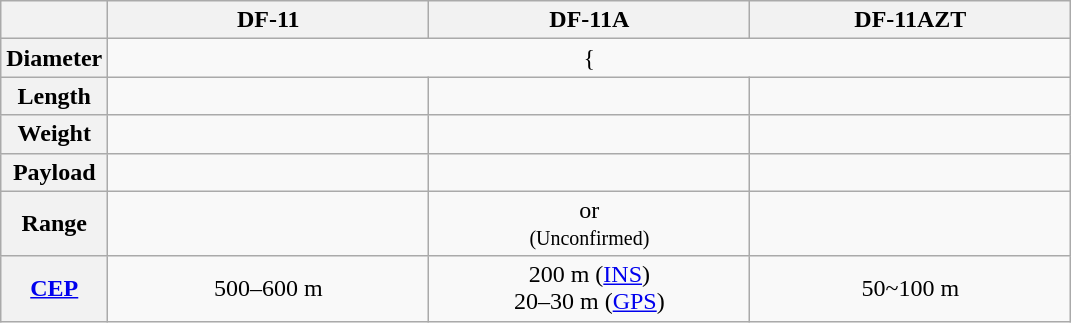<table class="wikitable" style=text-align:center;>
<tr>
<th></th>
<th style=width:30%>DF-11</th>
<th style=width:30%>DF-11A</th>
<th style=width:30%>DF-11AZT</th>
</tr>
<tr>
<th>Diameter</th>
<td colspan=3>{</td>
</tr>
<tr>
<th>Length</th>
<td></td>
<td></td>
<td></td>
</tr>
<tr>
<th>Weight</th>
<td></td>
<td></td>
<td></td>
</tr>
<tr>
<th>Payload</th>
<td></td>
<td></td>
<td></td>
</tr>
<tr>
<th>Range</th>
<td></td>
<td> or <br> <small>(Unconfirmed)</small></td>
<td></td>
</tr>
<tr>
<th><a href='#'>CEP</a></th>
<td>500–600 m</td>
<td>200 m (<a href='#'>INS</a>) <br>20–30 m (<a href='#'>GPS</a>)</td>
<td>50~100 m</td>
</tr>
</table>
